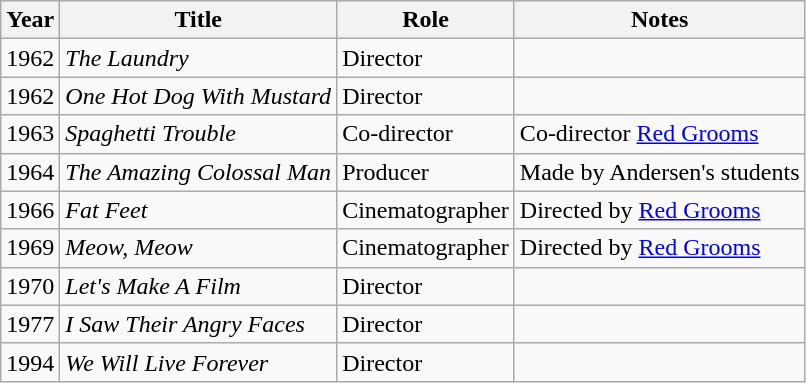<table class="wikitable sortable">
<tr>
<th>Year</th>
<th>Title</th>
<th>Role</th>
<th>Notes</th>
</tr>
<tr>
<td>1962</td>
<td><em>The Laundry</em></td>
<td>Director</td>
<td></td>
</tr>
<tr>
<td>1962</td>
<td><em>One Hot Dog With Mustard</em></td>
<td>Director</td>
<td></td>
</tr>
<tr>
<td>1963</td>
<td><em>Spaghetti Trouble</em></td>
<td>Co-director</td>
<td>Co-director <a href='#'>Red Grooms</a></td>
</tr>
<tr>
<td>1964</td>
<td><em>The Amazing Colossal Man</em></td>
<td>Producer</td>
<td>Made by Andersen's students</td>
</tr>
<tr>
<td>1966</td>
<td><em>Fat Feet</em></td>
<td>Cinematographer</td>
<td>Directed by <a href='#'>Red Grooms</a></td>
</tr>
<tr>
<td>1969</td>
<td><em>Meow, Meow</em></td>
<td>Cinematographer</td>
<td>Directed by <a href='#'>Red Grooms</a></td>
</tr>
<tr>
<td>1970</td>
<td><em>Let's Make A Film</em></td>
<td>Director</td>
<td></td>
</tr>
<tr>
<td>1977</td>
<td><em>I Saw Their Angry Faces</em></td>
<td>Director</td>
<td></td>
</tr>
<tr>
<td>1994</td>
<td><em>We Will Live Forever</em></td>
<td>Director</td>
<td></td>
</tr>
</table>
